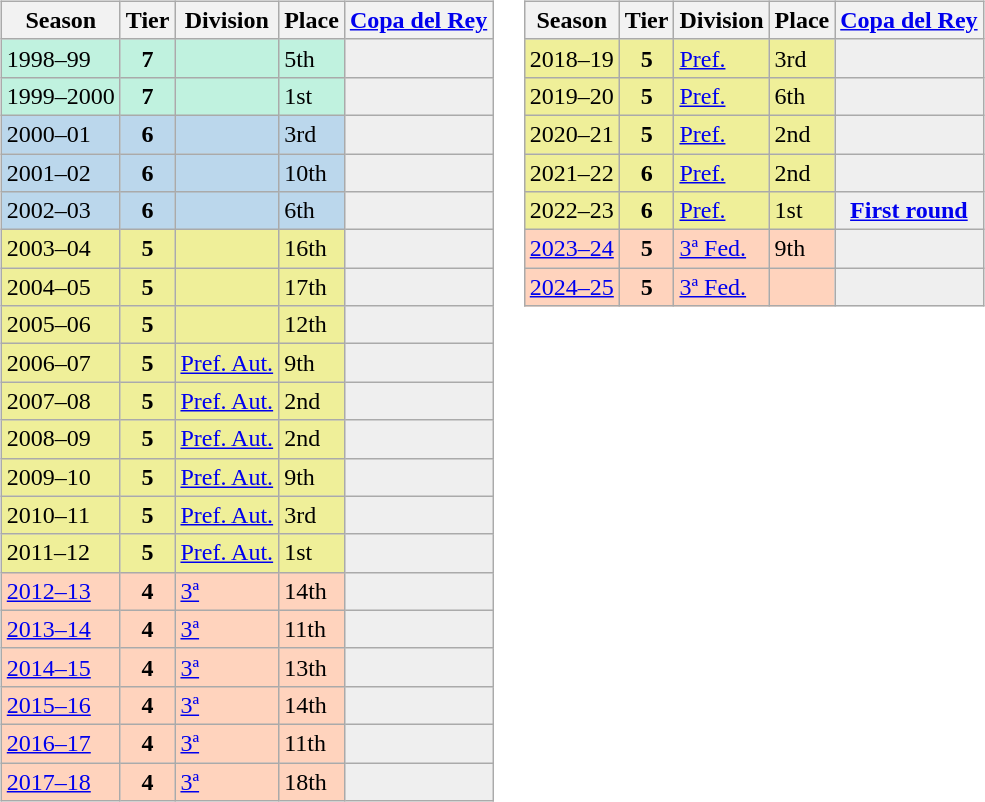<table>
<tr>
<td valign="top" width=0%><br><table class="wikitable">
<tr style="background:#f0f6fa;">
<th>Season</th>
<th>Tier</th>
<th>Division</th>
<th>Place</th>
<th><a href='#'>Copa del Rey</a></th>
</tr>
<tr>
<td style="background:#C0F2DF;">1998–99</td>
<th style="background:#C0F2DF;">7</th>
<td style="background:#C0F2DF;"></td>
<td style="background:#C0F2DF;">5th</td>
<th style="background:#efefef;"></th>
</tr>
<tr>
<td style="background:#C0F2DF;">1999–2000</td>
<th style="background:#C0F2DF;">7</th>
<td style="background:#C0F2DF;"></td>
<td style="background:#C0F2DF;">1st</td>
<th style="background:#efefef;"></th>
</tr>
<tr>
<td style="background:#BBD7EC;">2000–01</td>
<th style="background:#BBD7EC;">6</th>
<td style="background:#BBD7EC;"></td>
<td style="background:#BBD7EC;">3rd</td>
<th style="background:#efefef;"></th>
</tr>
<tr>
<td style="background:#BBD7EC;">2001–02</td>
<th style="background:#BBD7EC;">6</th>
<td style="background:#BBD7EC;"></td>
<td style="background:#BBD7EC;">10th</td>
<th style="background:#efefef;"></th>
</tr>
<tr>
<td style="background:#BBD7EC;">2002–03</td>
<th style="background:#BBD7EC;">6</th>
<td style="background:#BBD7EC;"></td>
<td style="background:#BBD7EC;">6th</td>
<th style="background:#efefef;"></th>
</tr>
<tr>
<td style="background:#EFEF99;">2003–04</td>
<th style="background:#EFEF99;">5</th>
<td style="background:#EFEF99;"></td>
<td style="background:#EFEF99;">16th</td>
<th style="background:#efefef;"></th>
</tr>
<tr>
<td style="background:#EFEF99;">2004–05</td>
<th style="background:#EFEF99;">5</th>
<td style="background:#EFEF99;"></td>
<td style="background:#EFEF99;">17th</td>
<th style="background:#efefef;"></th>
</tr>
<tr>
<td style="background:#EFEF99;">2005–06</td>
<th style="background:#EFEF99;">5</th>
<td style="background:#EFEF99;"></td>
<td style="background:#EFEF99;">12th</td>
<th style="background:#efefef;"></th>
</tr>
<tr>
<td style="background:#EFEF99;">2006–07</td>
<th style="background:#EFEF99;">5</th>
<td style="background:#EFEF99;"><a href='#'>Pref. Aut.</a></td>
<td style="background:#EFEF99;">9th</td>
<th style="background:#efefef;"></th>
</tr>
<tr>
<td style="background:#EFEF99;">2007–08</td>
<th style="background:#EFEF99;">5</th>
<td style="background:#EFEF99;"><a href='#'>Pref. Aut.</a></td>
<td style="background:#EFEF99;">2nd</td>
<th style="background:#efefef;"></th>
</tr>
<tr>
<td style="background:#EFEF99;">2008–09</td>
<th style="background:#EFEF99;">5</th>
<td style="background:#EFEF99;"><a href='#'>Pref. Aut.</a></td>
<td style="background:#EFEF99;">2nd</td>
<th style="background:#efefef;"></th>
</tr>
<tr>
<td style="background:#EFEF99;">2009–10</td>
<th style="background:#EFEF99;">5</th>
<td style="background:#EFEF99;"><a href='#'>Pref. Aut.</a></td>
<td style="background:#EFEF99;">9th</td>
<th style="background:#efefef;"></th>
</tr>
<tr>
<td style="background:#EFEF99;">2010–11</td>
<th style="background:#EFEF99;">5</th>
<td style="background:#EFEF99;"><a href='#'>Pref. Aut.</a></td>
<td style="background:#EFEF99;">3rd</td>
<th style="background:#efefef;"></th>
</tr>
<tr>
<td style="background:#EFEF99;">2011–12</td>
<th style="background:#EFEF99;">5</th>
<td style="background:#EFEF99;"><a href='#'>Pref. Aut.</a></td>
<td style="background:#EFEF99;">1st</td>
<th style="background:#efefef;"></th>
</tr>
<tr>
<td style="background:#FFD3BD;"><a href='#'>2012–13</a></td>
<th style="background:#FFD3BD;">4</th>
<td style="background:#FFD3BD;"><a href='#'>3ª</a></td>
<td style="background:#FFD3BD;">14th</td>
<td style="background:#efefef;"></td>
</tr>
<tr>
<td style="background:#FFD3BD;"><a href='#'>2013–14</a></td>
<th style="background:#FFD3BD;">4</th>
<td style="background:#FFD3BD;"><a href='#'>3ª</a></td>
<td style="background:#FFD3BD;">11th</td>
<td style="background:#efefef;"></td>
</tr>
<tr>
<td style="background:#FFD3BD;"><a href='#'>2014–15</a></td>
<th style="background:#FFD3BD;">4</th>
<td style="background:#FFD3BD;"><a href='#'>3ª</a></td>
<td style="background:#FFD3BD;">13th</td>
<td style="background:#efefef;"></td>
</tr>
<tr>
<td style="background:#FFD3BD;"><a href='#'>2015–16</a></td>
<th style="background:#FFD3BD;">4</th>
<td style="background:#FFD3BD;"><a href='#'>3ª</a></td>
<td style="background:#FFD3BD;">14th</td>
<td style="background:#efefef;"></td>
</tr>
<tr>
<td style="background:#FFD3BD;"><a href='#'>2016–17</a></td>
<th style="background:#FFD3BD;">4</th>
<td style="background:#FFD3BD;"><a href='#'>3ª</a></td>
<td style="background:#FFD3BD;">11th</td>
<td style="background:#efefef;"></td>
</tr>
<tr>
<td style="background:#FFD3BD;"><a href='#'>2017–18</a></td>
<th style="background:#FFD3BD;">4</th>
<td style="background:#FFD3BD;"><a href='#'>3ª</a></td>
<td style="background:#FFD3BD;">18th</td>
<td style="background:#efefef;"></td>
</tr>
</table>
</td>
<td valign="top" width=0%><br><table class="wikitable">
<tr style="background:#f0f6fa;">
<th>Season</th>
<th>Tier</th>
<th>Division</th>
<th>Place</th>
<th><a href='#'>Copa del Rey</a></th>
</tr>
<tr>
<td style="background:#EFEF99;">2018–19</td>
<th style="background:#EFEF99;">5</th>
<td style="background:#EFEF99;"><a href='#'>Pref.</a></td>
<td style="background:#EFEF99;">3rd</td>
<th style="background:#efefef;"></th>
</tr>
<tr>
<td style="background:#EFEF99;">2019–20</td>
<th style="background:#EFEF99;">5</th>
<td style="background:#EFEF99;"><a href='#'>Pref.</a></td>
<td style="background:#EFEF99;">6th</td>
<th style="background:#efefef;"></th>
</tr>
<tr>
<td style="background:#EFEF99;">2020–21</td>
<th style="background:#EFEF99;">5</th>
<td style="background:#EFEF99;"><a href='#'>Pref.</a></td>
<td style="background:#EFEF99;">2nd</td>
<th style="background:#efefef;"></th>
</tr>
<tr>
<td style="background:#EFEF99;">2021–22</td>
<th style="background:#EFEF99;">6</th>
<td style="background:#EFEF99;"><a href='#'>Pref.</a></td>
<td style="background:#EFEF99;">2nd</td>
<th style="background:#efefef;"></th>
</tr>
<tr>
<td style="background:#EFEF99;">2022–23</td>
<th style="background:#EFEF99;">6</th>
<td style="background:#EFEF99;"><a href='#'>Pref.</a></td>
<td style="background:#EFEF99;">1st</td>
<th style="background:#efefef;"><a href='#'>First round</a></th>
</tr>
<tr>
<td style="background:#FFD3BD;"><a href='#'>2023–24</a></td>
<th style="background:#FFD3BD;">5</th>
<td style="background:#FFD3BD;"><a href='#'>3ª Fed.</a></td>
<td style="background:#FFD3BD;">9th</td>
<td style="background:#efefef;"></td>
</tr>
<tr>
<td style="background:#FFD3BD;"><a href='#'>2024–25</a></td>
<th style="background:#FFD3BD;">5</th>
<td style="background:#FFD3BD;"><a href='#'>3ª Fed.</a></td>
<td style="background:#FFD3BD;"></td>
<td style="background:#efefef;"></td>
</tr>
</table>
</td>
</tr>
</table>
